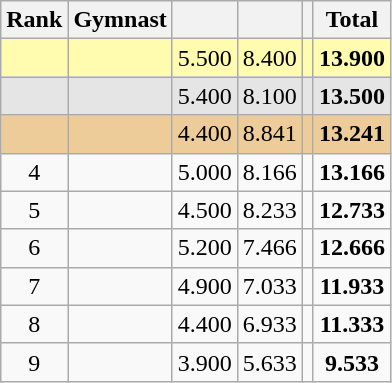<table style="text-align:center;" class="wikitable sortable">
<tr>
<th>Rank</th>
<th>Gymnast</th>
<th><small></small></th>
<th><small></small></th>
<th><small></small></th>
<th>Total</th>
</tr>
<tr style="background:#fffcaf;">
<td></td>
<td align=left></td>
<td>5.500</td>
<td>8.400</td>
<td></td>
<td><strong>13.900</strong></td>
</tr>
<tr style="background:#e5e5e5;">
<td></td>
<td align=left></td>
<td>5.400</td>
<td>8.100</td>
<td></td>
<td><strong>13.500</strong></td>
</tr>
<tr style="background:#ec9;">
<td></td>
<td align=left></td>
<td>4.400</td>
<td>8.841</td>
<td></td>
<td><strong>13.241</strong></td>
</tr>
<tr>
<td>4</td>
<td align=left></td>
<td>5.000</td>
<td>8.166</td>
<td></td>
<td><strong>13.166</strong></td>
</tr>
<tr>
<td>5</td>
<td align=left></td>
<td>4.500</td>
<td>8.233</td>
<td></td>
<td><strong>12.733</strong></td>
</tr>
<tr>
<td>6</td>
<td align=left></td>
<td>5.200</td>
<td>7.466</td>
<td></td>
<td><strong>12.666</strong></td>
</tr>
<tr>
<td>7</td>
<td align=left></td>
<td>4.900</td>
<td>7.033</td>
<td></td>
<td><strong>11.933</strong></td>
</tr>
<tr>
<td>8</td>
<td align=left></td>
<td>4.400</td>
<td>6.933</td>
<td></td>
<td><strong>11.333</strong></td>
</tr>
<tr>
<td>9</td>
<td align=left></td>
<td>3.900</td>
<td>5.633</td>
<td></td>
<td><strong>9.533</strong></td>
</tr>
</table>
